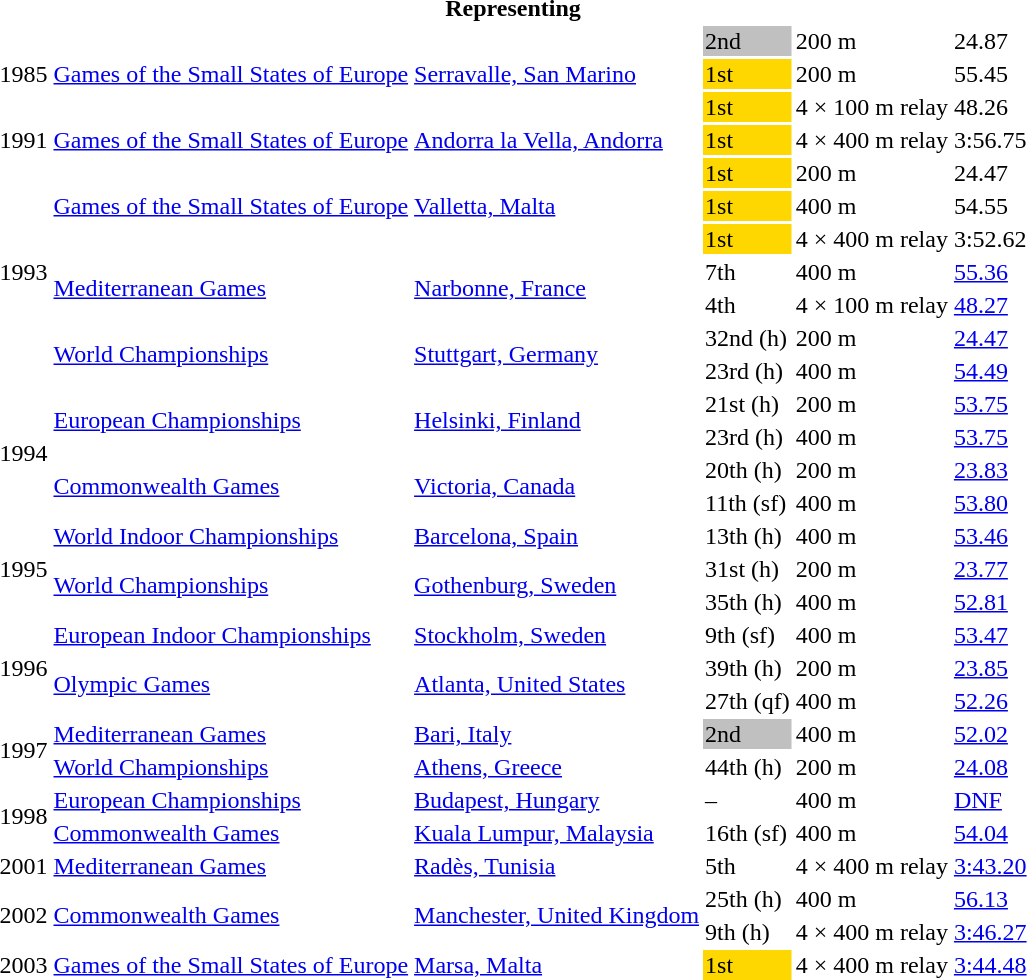<table>
<tr>
<th colspan="6">Representing </th>
</tr>
<tr>
<td rowspan=3>1985</td>
<td rowspan=3><a href='#'>Games of the Small States of Europe</a></td>
<td rowspan=3><a href='#'>Serravalle, San Marino</a></td>
<td bgcolor=silver>2nd</td>
<td>200 m</td>
<td>24.87</td>
</tr>
<tr>
<td bgcolor=gold>1st</td>
<td>200 m</td>
<td>55.45</td>
</tr>
<tr>
<td bgcolor=gold>1st</td>
<td>4 × 100 m relay</td>
<td>48.26</td>
</tr>
<tr>
<td>1991</td>
<td><a href='#'>Games of the Small States of Europe</a></td>
<td><a href='#'>Andorra la Vella, Andorra</a></td>
<td bgcolor=gold>1st</td>
<td>4 × 400 m relay</td>
<td>3:56.75</td>
</tr>
<tr>
<td rowspan=7>1993</td>
<td rowspan=3><a href='#'>Games of the Small States of Europe</a></td>
<td rowspan=3><a href='#'>Valletta, Malta</a></td>
<td bgcolor=gold>1st</td>
<td>200 m</td>
<td>24.47</td>
</tr>
<tr>
<td bgcolor=gold>1st</td>
<td>400 m</td>
<td>54.55</td>
</tr>
<tr>
<td bgcolor=gold>1st</td>
<td>4 × 400 m relay</td>
<td>3:52.62</td>
</tr>
<tr>
<td rowspan=2><a href='#'>Mediterranean Games</a></td>
<td rowspan=2><a href='#'>Narbonne, France</a></td>
<td>7th</td>
<td>400 m</td>
<td><a href='#'>55.36</a></td>
</tr>
<tr>
<td>4th</td>
<td>4 × 100 m relay</td>
<td><a href='#'>48.27</a></td>
</tr>
<tr>
<td rowspan=2><a href='#'>World Championships</a></td>
<td rowspan=2><a href='#'>Stuttgart, Germany</a></td>
<td>32nd (h)</td>
<td>200 m</td>
<td><a href='#'>24.47</a></td>
</tr>
<tr>
<td>23rd (h)</td>
<td>400 m</td>
<td><a href='#'>54.49</a></td>
</tr>
<tr>
<td rowspan=4>1994</td>
<td rowspan=2><a href='#'>European Championships</a></td>
<td rowspan=2><a href='#'>Helsinki, Finland</a></td>
<td>21st (h)</td>
<td>200 m</td>
<td><a href='#'>53.75</a></td>
</tr>
<tr>
<td>23rd (h)</td>
<td>400 m</td>
<td><a href='#'>53.75</a></td>
</tr>
<tr>
<td rowspan=2><a href='#'>Commonwealth Games</a></td>
<td rowspan=2><a href='#'>Victoria, Canada</a></td>
<td>20th (h)</td>
<td>200 m</td>
<td><a href='#'>23.83</a></td>
</tr>
<tr>
<td>11th (sf)</td>
<td>400 m</td>
<td><a href='#'>53.80</a></td>
</tr>
<tr>
<td rowspan=3>1995</td>
<td><a href='#'>World Indoor Championships</a></td>
<td><a href='#'>Barcelona, Spain</a></td>
<td>13th (h)</td>
<td>400 m</td>
<td><a href='#'>53.46</a></td>
</tr>
<tr>
<td rowspan=2><a href='#'>World Championships</a></td>
<td rowspan=2><a href='#'>Gothenburg, Sweden</a></td>
<td>31st (h)</td>
<td>200 m</td>
<td><a href='#'>23.77</a></td>
</tr>
<tr>
<td>35th (h)</td>
<td>400 m</td>
<td><a href='#'>52.81</a></td>
</tr>
<tr>
<td rowspan=3>1996</td>
<td><a href='#'>European Indoor Championships</a></td>
<td><a href='#'>Stockholm, Sweden</a></td>
<td>9th (sf)</td>
<td>400 m</td>
<td><a href='#'>53.47</a></td>
</tr>
<tr>
<td rowspan=2><a href='#'>Olympic Games</a></td>
<td rowspan=2><a href='#'>Atlanta, United States</a></td>
<td>39th (h)</td>
<td>200 m</td>
<td><a href='#'>23.85</a></td>
</tr>
<tr>
<td>27th (qf)</td>
<td>400 m</td>
<td><a href='#'>52.26</a></td>
</tr>
<tr>
<td rowspan=2>1997</td>
<td><a href='#'>Mediterranean Games</a></td>
<td><a href='#'>Bari, Italy</a></td>
<td bgcolor=silver>2nd</td>
<td>400 m</td>
<td><a href='#'>52.02</a></td>
</tr>
<tr>
<td><a href='#'>World Championships</a></td>
<td><a href='#'>Athens, Greece</a></td>
<td>44th (h)</td>
<td>200 m</td>
<td><a href='#'>24.08</a></td>
</tr>
<tr>
<td rowspan=2>1998</td>
<td><a href='#'>European Championships</a></td>
<td><a href='#'>Budapest, Hungary</a></td>
<td>–</td>
<td>400 m</td>
<td><a href='#'>DNF</a></td>
</tr>
<tr>
<td><a href='#'>Commonwealth Games</a></td>
<td><a href='#'>Kuala Lumpur, Malaysia</a></td>
<td>16th (sf)</td>
<td>400 m</td>
<td><a href='#'>54.04</a></td>
</tr>
<tr>
<td>2001</td>
<td><a href='#'>Mediterranean Games</a></td>
<td><a href='#'>Radès, Tunisia</a></td>
<td>5th</td>
<td>4 × 400 m relay</td>
<td><a href='#'>3:43.20</a></td>
</tr>
<tr>
<td rowspan=2>2002</td>
<td rowspan=2><a href='#'>Commonwealth Games</a></td>
<td rowspan=2><a href='#'>Manchester, United Kingdom</a></td>
<td>25th (h)</td>
<td>400 m</td>
<td><a href='#'>56.13</a></td>
</tr>
<tr>
<td>9th (h)</td>
<td>4 × 400 m relay</td>
<td><a href='#'>3:46.27</a></td>
</tr>
<tr>
<td>2003</td>
<td><a href='#'>Games of the Small States of Europe</a></td>
<td><a href='#'>Marsa, Malta</a></td>
<td bgcolor=gold>1st</td>
<td>4 × 400 m relay</td>
<td><a href='#'>3:44.48</a></td>
</tr>
</table>
